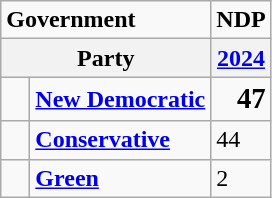<table class="wikitable">
<tr>
<td colspan="2"><strong>Government</strong></td>
<td><strong>NDP</strong></td>
</tr>
<tr>
<th colspan="2">Party</th>
<th><a href='#'>2024</a></th>
</tr>
<tr align="right">
<td>   </td>
<td align="left"><strong><a href='#'>New Democratic</a></strong></td>
<td><strong><big>47</big></strong></td>
</tr>
<tr>
<td>   </td>
<td><a href='#'><strong>Conservative</strong></a></td>
<td>44</td>
</tr>
<tr>
<td> </td>
<td><strong><a href='#'>Green</a></strong></td>
<td>2</td>
</tr>
</table>
